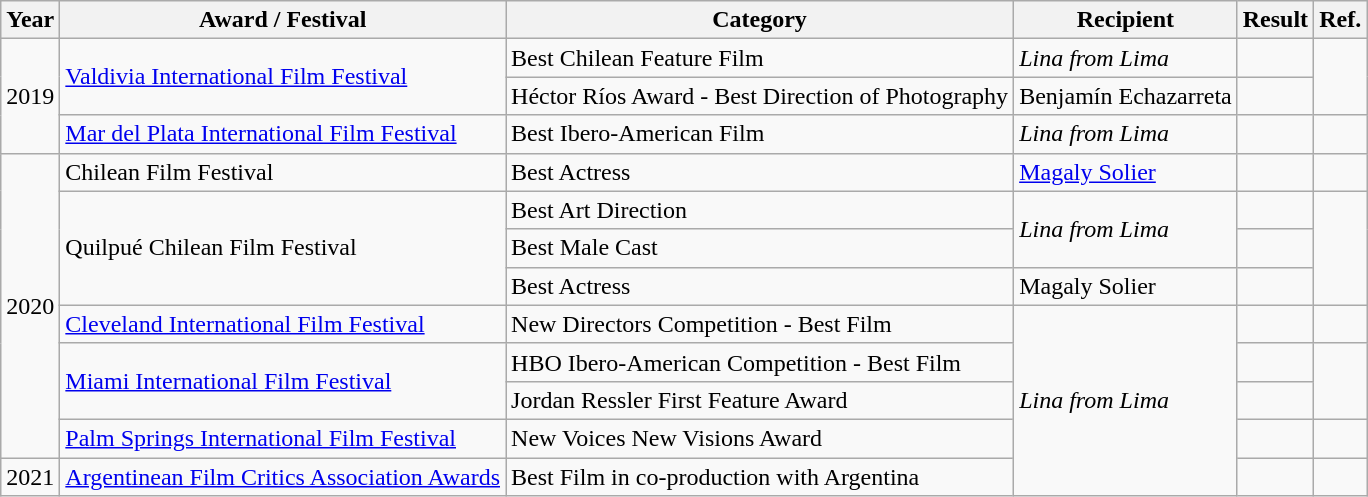<table class="wikitable">
<tr>
<th>Year</th>
<th>Award / Festival</th>
<th>Category</th>
<th>Recipient</th>
<th>Result</th>
<th>Ref.</th>
</tr>
<tr>
<td rowspan="3">2019</td>
<td rowspan="2"><a href='#'>Valdivia International Film Festival</a></td>
<td>Best Chilean Feature Film</td>
<td><em>Lina from Lima</em></td>
<td></td>
<td rowspan="2"></td>
</tr>
<tr>
<td>Héctor Ríos Award - Best Direction of Photography</td>
<td>Benjamín Echazarreta</td>
<td></td>
</tr>
<tr>
<td><a href='#'>Mar del Plata International Film Festival</a></td>
<td>Best Ibero-American Film</td>
<td><em>Lina from Lima</em></td>
<td></td>
<td></td>
</tr>
<tr>
<td rowspan="8">2020</td>
<td>Chilean Film Festival</td>
<td>Best Actress</td>
<td><a href='#'>Magaly Solier</a></td>
<td></td>
<td></td>
</tr>
<tr>
<td rowspan="3">Quilpué Chilean Film Festival</td>
<td>Best Art Direction</td>
<td rowspan="2"><em>Lina from Lima</em></td>
<td></td>
<td rowspan="3"></td>
</tr>
<tr>
<td>Best Male Cast</td>
<td></td>
</tr>
<tr>
<td>Best Actress</td>
<td>Magaly Solier</td>
<td></td>
</tr>
<tr>
<td><a href='#'>Cleveland International Film Festival</a></td>
<td>New Directors Competition -  Best Film</td>
<td rowspan="5"><em>Lina from Lima</em></td>
<td></td>
<td></td>
</tr>
<tr>
<td rowspan="2"><a href='#'>Miami International Film Festival</a></td>
<td>HBO Ibero-American Competition - Best Film</td>
<td></td>
<td rowspan="2"></td>
</tr>
<tr>
<td>Jordan Ressler First Feature Award</td>
<td></td>
</tr>
<tr>
<td><a href='#'>Palm Springs International Film Festival</a></td>
<td>New Voices New Visions Award</td>
<td></td>
<td></td>
</tr>
<tr>
<td>2021</td>
<td><a href='#'>Argentinean Film Critics Association Awards</a></td>
<td>Best Film in co-production with Argentina</td>
<td></td>
<td></td>
</tr>
</table>
